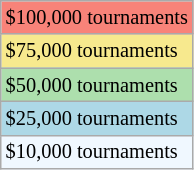<table class="wikitable" style="font-size:85%;">
<tr style="background:#f88379;">
<td>$100,000 tournaments</td>
</tr>
<tr style="background:#f7e98e;">
<td>$75,000 tournaments</td>
</tr>
<tr style="background:#addfad;">
<td>$50,000 tournaments</td>
</tr>
<tr style="background:lightblue;">
<td>$25,000 tournaments</td>
</tr>
<tr style="background:#f0f8ff;">
<td>$10,000 tournaments</td>
</tr>
</table>
